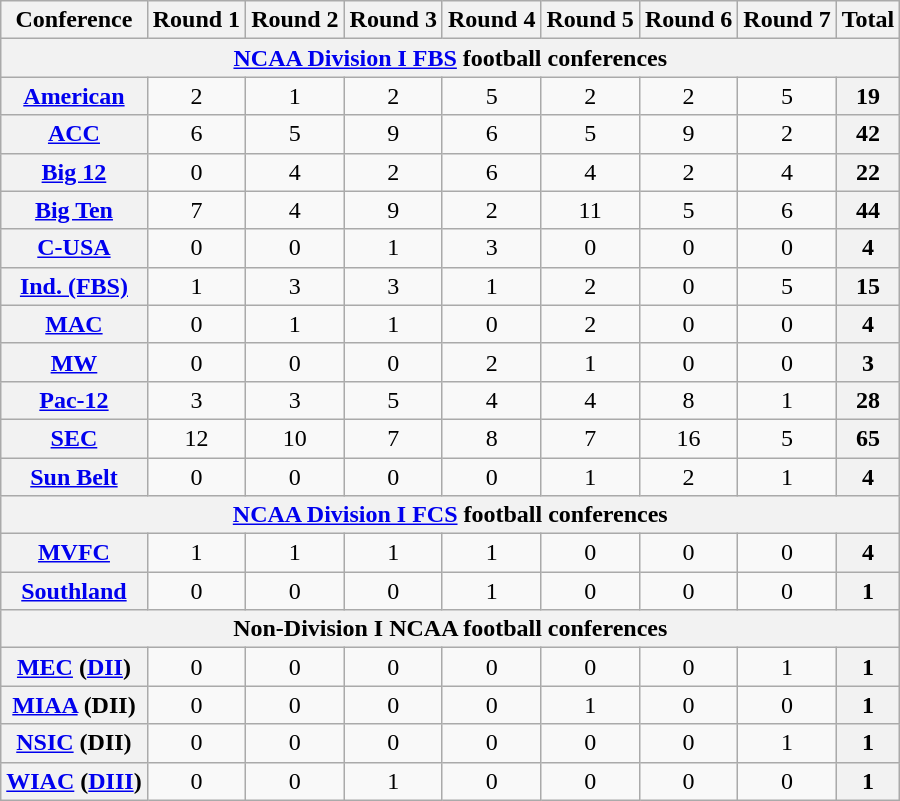<table class="wikitable sortable" style="text-align:center">
<tr>
<th>Conference</th>
<th>Round 1</th>
<th>Round 2</th>
<th>Round 3</th>
<th>Round 4</th>
<th>Round 5</th>
<th>Round 6</th>
<th>Round 7</th>
<th>Total</th>
</tr>
<tr>
<th colspan=9><a href='#'>NCAA Division I FBS</a> football conferences</th>
</tr>
<tr>
<th><a href='#'>American</a></th>
<td>2</td>
<td>1</td>
<td>2</td>
<td>5</td>
<td>2</td>
<td>2</td>
<td>5</td>
<td style="background:#f2f2f2;text-align:center"><strong>19</strong></td>
</tr>
<tr>
<th><a href='#'>ACC</a></th>
<td>6</td>
<td>5</td>
<td>9</td>
<td>6</td>
<td>5</td>
<td>9</td>
<td>2</td>
<td style="background:#f2f2f2;text-align:center"><strong>42</strong></td>
</tr>
<tr>
<th><a href='#'>Big 12</a></th>
<td>0</td>
<td>4</td>
<td>2</td>
<td>6</td>
<td>4</td>
<td>2</td>
<td>4</td>
<td style="background:#f2f2f2;text-align:center"><strong>22</strong></td>
</tr>
<tr>
<th><a href='#'>Big Ten</a></th>
<td>7</td>
<td>4</td>
<td>9</td>
<td>2</td>
<td>11</td>
<td>5</td>
<td>6</td>
<td style="background:#f2f2f2;text-align:center"><strong>44</strong></td>
</tr>
<tr>
<th><a href='#'>C-USA</a></th>
<td>0</td>
<td>0</td>
<td>1</td>
<td>3</td>
<td>0</td>
<td>0</td>
<td>0</td>
<td style="background:#f2f2f2;text-align:center"><strong>4</strong></td>
</tr>
<tr>
<th><a href='#'>Ind. (FBS)</a></th>
<td>1</td>
<td>3</td>
<td>3</td>
<td>1</td>
<td>2</td>
<td>0</td>
<td>5</td>
<td style="background:#f2f2f2;text-align:center"><strong>15</strong></td>
</tr>
<tr>
<th><a href='#'>MAC</a></th>
<td>0</td>
<td>1</td>
<td>1</td>
<td>0</td>
<td>2</td>
<td>0</td>
<td>0</td>
<td style="background:#f2f2f2;text-align:center"><strong>4</strong></td>
</tr>
<tr>
<th><a href='#'>MW</a></th>
<td>0</td>
<td>0</td>
<td>0</td>
<td>2</td>
<td>1</td>
<td>0</td>
<td>0</td>
<td style="background:#f2f2f2;text-align:center"><strong>3</strong></td>
</tr>
<tr>
<th><a href='#'>Pac-12</a></th>
<td>3</td>
<td>3</td>
<td>5</td>
<td>4</td>
<td>4</td>
<td>8</td>
<td>1</td>
<td style="background:#f2f2f2;text-align:center"><strong>28</strong></td>
</tr>
<tr>
<th><a href='#'>SEC</a></th>
<td>12</td>
<td>10</td>
<td>7</td>
<td>8</td>
<td>7</td>
<td>16</td>
<td>5</td>
<td style="background:#f2f2f2;text-align:center"><strong>65</strong></td>
</tr>
<tr>
<th><a href='#'>Sun Belt</a></th>
<td>0</td>
<td>0</td>
<td>0</td>
<td>0</td>
<td>1</td>
<td>2</td>
<td>1</td>
<td style="background:#f2f2f2;text-align:center"><strong>4</strong></td>
</tr>
<tr>
<th colspan=9><a href='#'>NCAA Division I FCS</a> football conferences</th>
</tr>
<tr>
<th><a href='#'>MVFC</a></th>
<td>1</td>
<td>1</td>
<td>1</td>
<td>1</td>
<td>0</td>
<td>0</td>
<td>0</td>
<td style="background:#f2f2f2;text-align:center"><strong>4</strong></td>
</tr>
<tr>
<th><a href='#'>Southland</a></th>
<td>0</td>
<td>0</td>
<td>0</td>
<td>1</td>
<td>0</td>
<td>0</td>
<td>0</td>
<td style="background:#f2f2f2;text-align:center"><strong>1</strong></td>
</tr>
<tr>
<th colspan=9>Non-Division I NCAA football conferences</th>
</tr>
<tr>
<th><a href='#'>MEC</a> (<a href='#'>DII</a>)</th>
<td>0</td>
<td>0</td>
<td>0</td>
<td>0</td>
<td>0</td>
<td>0</td>
<td>1</td>
<td style="background:#f2f2f2;text-align:center"><strong>1</strong></td>
</tr>
<tr>
<th><a href='#'>MIAA</a> (DII)</th>
<td>0</td>
<td>0</td>
<td>0</td>
<td>0</td>
<td>1</td>
<td>0</td>
<td>0</td>
<td style="background:#f2f2f2;text-align:center"><strong>1</strong></td>
</tr>
<tr>
<th><a href='#'>NSIC</a> (DII)</th>
<td>0</td>
<td>0</td>
<td>0</td>
<td>0</td>
<td>0</td>
<td>0</td>
<td>1</td>
<td style="background:#f2f2f2;text-align:center"><strong>1</strong></td>
</tr>
<tr>
<th><a href='#'>WIAC</a> (<a href='#'>DIII</a>)</th>
<td>0</td>
<td>0</td>
<td>1</td>
<td>0</td>
<td>0</td>
<td>0</td>
<td>0</td>
<td style="background:#f2f2f2;text-align:center"><strong>1</strong></td>
</tr>
</table>
